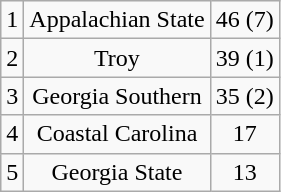<table class="wikitable" style="display: inline-table;">
<tr align="center">
<td>1</td>
<td>Appalachian State</td>
<td>46 (7)</td>
</tr>
<tr align="center">
<td>2</td>
<td>Troy</td>
<td>39 (1)</td>
</tr>
<tr align="center">
<td>3</td>
<td>Georgia Southern</td>
<td>35 (2)</td>
</tr>
<tr align="center">
<td>4</td>
<td>Coastal Carolina</td>
<td>17</td>
</tr>
<tr align="center">
<td>5</td>
<td>Georgia State</td>
<td>13</td>
</tr>
</table>
